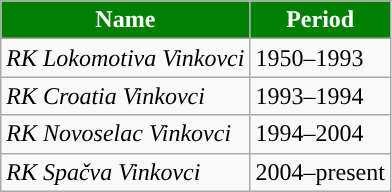<table class="wikitable" style="text-align: left">
<tr>
<th style="color:#FFFFFF; background:#008000">Name</th>
<th style="color:#FFFFFF; background:#008000">Period</th>
</tr>
<tr>
<td align=left><em>RK Lokomotiva Vinkovci</em></td>
<td>1950–1993</td>
</tr>
<tr>
<td align=left><em>RK Croatia Vinkovci</em></td>
<td>1993–1994</td>
</tr>
<tr>
<td align=left><em>RK Novoselac Vinkovci</em></td>
<td>1994–2004</td>
</tr>
<tr>
<td align=left><em>RK Spačva Vinkovci</em></td>
<td>2004–present</td>
</tr>
</table>
